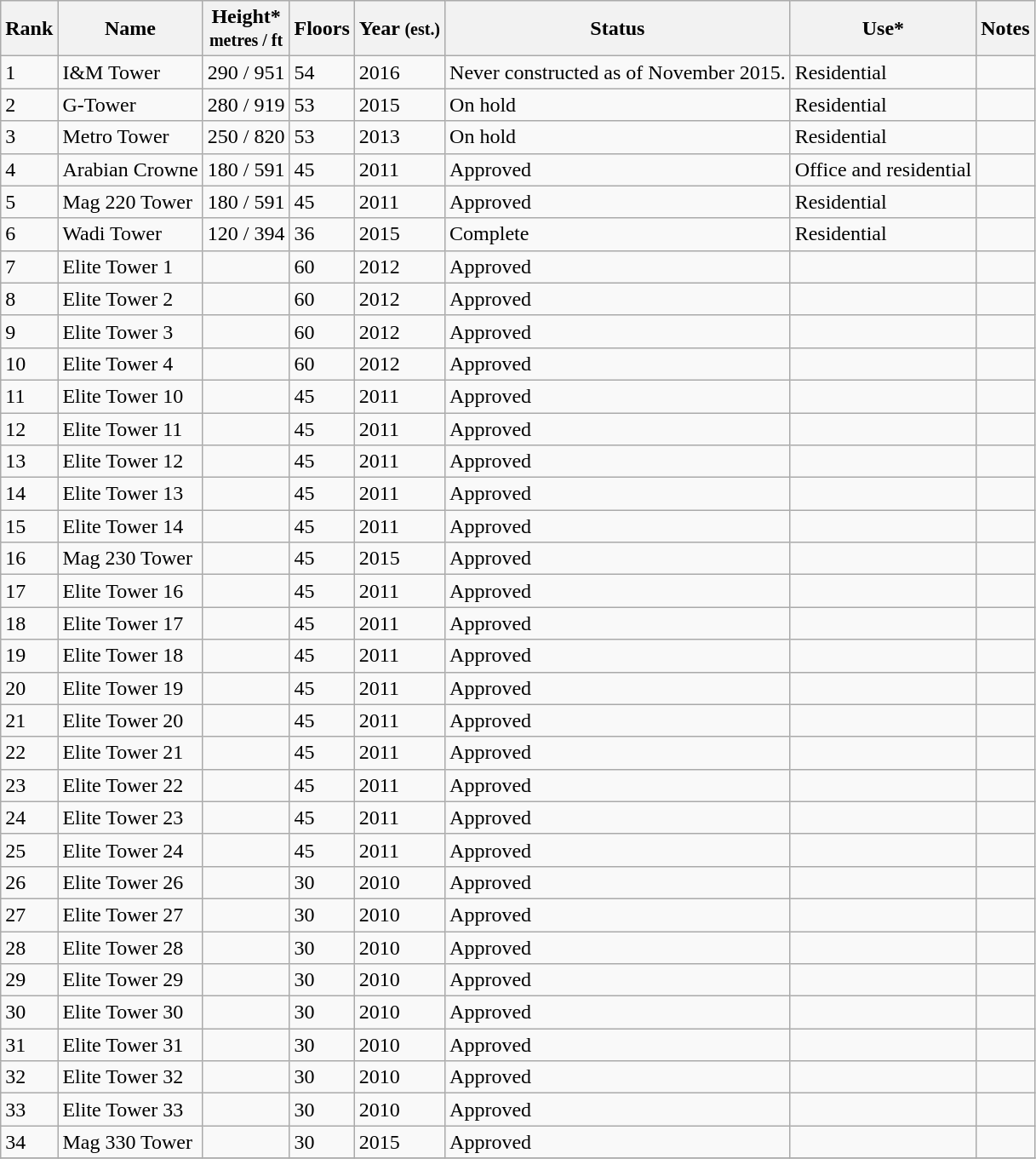<table class="wikitable sortable">
<tr>
<th>Rank</th>
<th>Name</th>
<th>Height* <br> <small>metres / ft</small></th>
<th>Floors</th>
<th>Year <small>(est.)</small></th>
<th>Status</th>
<th>Use*</th>
<th class="unsortable">Notes</th>
</tr>
<tr>
<td>1</td>
<td>I&M Tower</td>
<td>290 / 951</td>
<td>54</td>
<td>2016</td>
<td>Never constructed as of November 2015.</td>
<td>Residential</td>
<td></td>
</tr>
<tr>
<td>2</td>
<td>G-Tower</td>
<td>280 / 919</td>
<td>53</td>
<td>2015</td>
<td>On hold</td>
<td>Residential</td>
<td></td>
</tr>
<tr>
<td>3</td>
<td>Metro Tower</td>
<td>250 / 820</td>
<td>53</td>
<td>2013</td>
<td>On hold</td>
<td>Residential</td>
<td></td>
</tr>
<tr>
<td>4</td>
<td>Arabian Crowne</td>
<td>180 / 591</td>
<td>45</td>
<td>2011</td>
<td>Approved</td>
<td>Office and residential</td>
<td></td>
</tr>
<tr>
<td>5</td>
<td>Mag 220 Tower</td>
<td>180 / 591</td>
<td>45</td>
<td>2011</td>
<td>Approved</td>
<td>Residential</td>
<td></td>
</tr>
<tr>
<td>6</td>
<td>Wadi Tower</td>
<td>120 / 394</td>
<td>36</td>
<td>2015</td>
<td>Complete</td>
<td>Residential</td>
<td></td>
</tr>
<tr>
<td>7</td>
<td>Elite Tower 1</td>
<td></td>
<td>60</td>
<td>2012</td>
<td>Approved</td>
<td></td>
<td></td>
</tr>
<tr>
<td>8</td>
<td>Elite Tower 2</td>
<td></td>
<td>60</td>
<td>2012</td>
<td>Approved</td>
<td></td>
<td></td>
</tr>
<tr>
<td>9</td>
<td>Elite Tower 3</td>
<td></td>
<td>60</td>
<td>2012</td>
<td>Approved</td>
<td></td>
<td></td>
</tr>
<tr>
<td>10</td>
<td>Elite Tower 4</td>
<td></td>
<td>60</td>
<td>2012</td>
<td>Approved</td>
<td></td>
<td></td>
</tr>
<tr>
<td>11</td>
<td>Elite Tower 10</td>
<td></td>
<td>45</td>
<td>2011</td>
<td>Approved</td>
<td></td>
<td></td>
</tr>
<tr>
<td>12</td>
<td>Elite Tower 11</td>
<td></td>
<td>45</td>
<td>2011</td>
<td>Approved</td>
<td></td>
<td></td>
</tr>
<tr>
<td>13</td>
<td>Elite Tower 12</td>
<td></td>
<td>45</td>
<td>2011</td>
<td>Approved</td>
<td></td>
<td></td>
</tr>
<tr>
<td>14</td>
<td>Elite Tower 13</td>
<td></td>
<td>45</td>
<td>2011</td>
<td>Approved</td>
<td></td>
<td></td>
</tr>
<tr>
<td>15</td>
<td>Elite Tower 14</td>
<td></td>
<td>45</td>
<td>2011</td>
<td>Approved</td>
<td></td>
<td></td>
</tr>
<tr>
<td>16</td>
<td>Mag 230 Tower</td>
<td></td>
<td>45</td>
<td>2015</td>
<td>Approved</td>
<td></td>
<td></td>
</tr>
<tr>
<td>17</td>
<td>Elite Tower 16</td>
<td></td>
<td>45</td>
<td>2011</td>
<td>Approved</td>
<td></td>
<td></td>
</tr>
<tr>
<td>18</td>
<td>Elite Tower 17</td>
<td></td>
<td>45</td>
<td>2011</td>
<td>Approved</td>
<td></td>
<td></td>
</tr>
<tr>
<td>19</td>
<td>Elite Tower 18</td>
<td></td>
<td>45</td>
<td>2011</td>
<td>Approved</td>
<td></td>
<td></td>
</tr>
<tr>
<td>20</td>
<td>Elite Tower 19</td>
<td></td>
<td>45</td>
<td>2011</td>
<td>Approved</td>
<td></td>
<td></td>
</tr>
<tr>
<td>21</td>
<td>Elite Tower 20</td>
<td></td>
<td>45</td>
<td>2011</td>
<td>Approved</td>
<td></td>
<td></td>
</tr>
<tr>
<td>22</td>
<td>Elite Tower 21</td>
<td></td>
<td>45</td>
<td>2011</td>
<td>Approved</td>
<td></td>
<td></td>
</tr>
<tr>
<td>23</td>
<td>Elite Tower 22</td>
<td></td>
<td>45</td>
<td>2011</td>
<td>Approved</td>
<td></td>
<td></td>
</tr>
<tr>
<td>24</td>
<td>Elite Tower 23</td>
<td></td>
<td>45</td>
<td>2011</td>
<td>Approved</td>
<td></td>
<td></td>
</tr>
<tr>
<td>25</td>
<td>Elite Tower 24</td>
<td></td>
<td>45</td>
<td>2011</td>
<td>Approved</td>
<td></td>
<td></td>
</tr>
<tr>
<td>26</td>
<td>Elite Tower 26</td>
<td></td>
<td>30</td>
<td>2010</td>
<td>Approved</td>
<td></td>
<td></td>
</tr>
<tr>
<td>27</td>
<td>Elite Tower 27</td>
<td></td>
<td>30</td>
<td>2010</td>
<td>Approved</td>
<td></td>
<td></td>
</tr>
<tr>
<td>28</td>
<td>Elite Tower 28</td>
<td></td>
<td>30</td>
<td>2010</td>
<td>Approved</td>
<td></td>
<td></td>
</tr>
<tr>
<td>29</td>
<td>Elite Tower 29</td>
<td></td>
<td>30</td>
<td>2010</td>
<td>Approved</td>
<td></td>
<td></td>
</tr>
<tr>
<td>30</td>
<td>Elite Tower 30</td>
<td></td>
<td>30</td>
<td>2010</td>
<td>Approved</td>
<td></td>
<td></td>
</tr>
<tr>
<td>31</td>
<td>Elite Tower 31</td>
<td></td>
<td>30</td>
<td>2010</td>
<td>Approved</td>
<td></td>
<td></td>
</tr>
<tr>
<td>32</td>
<td>Elite Tower 32</td>
<td></td>
<td>30</td>
<td>2010</td>
<td>Approved</td>
<td></td>
<td></td>
</tr>
<tr>
<td>33</td>
<td>Elite Tower 33</td>
<td></td>
<td>30</td>
<td>2010</td>
<td>Approved</td>
<td></td>
<td></td>
</tr>
<tr>
<td>34</td>
<td>Mag 330 Tower</td>
<td></td>
<td>30</td>
<td>2015</td>
<td>Approved</td>
<td></td>
<td></td>
</tr>
<tr>
</tr>
</table>
